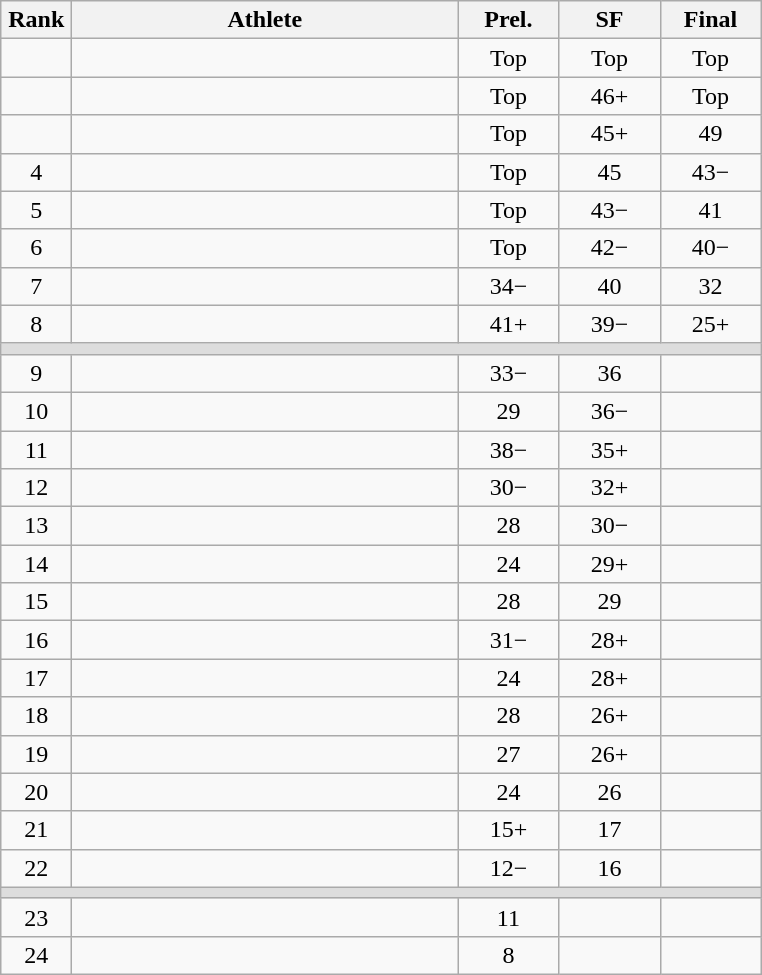<table class=wikitable style="text-align:center">
<tr>
<th width=40>Rank</th>
<th width=250>Athlete</th>
<th width=60>Prel.</th>
<th width=60>SF</th>
<th width=60>Final</th>
</tr>
<tr>
<td></td>
<td align=left></td>
<td>Top</td>
<td>Top</td>
<td>Top</td>
</tr>
<tr>
<td></td>
<td align=left></td>
<td>Top</td>
<td>46+</td>
<td>Top</td>
</tr>
<tr>
<td></td>
<td align=left></td>
<td>Top</td>
<td>45+</td>
<td>49</td>
</tr>
<tr>
<td>4</td>
<td align=left></td>
<td>Top</td>
<td>45</td>
<td>43−</td>
</tr>
<tr>
<td>5</td>
<td align=left></td>
<td>Top</td>
<td>43−</td>
<td>41</td>
</tr>
<tr>
<td>6</td>
<td align=left></td>
<td>Top</td>
<td>42−</td>
<td>40−</td>
</tr>
<tr>
<td>7</td>
<td align=left></td>
<td>34−</td>
<td>40</td>
<td>32</td>
</tr>
<tr>
<td>8</td>
<td align=left></td>
<td>41+</td>
<td>39−</td>
<td>25+</td>
</tr>
<tr bgcolor=#DDDDDD>
<td colspan=5></td>
</tr>
<tr>
<td>9</td>
<td align=left></td>
<td>33−</td>
<td>36</td>
<td></td>
</tr>
<tr>
<td>10</td>
<td align=left></td>
<td>29</td>
<td>36−</td>
<td></td>
</tr>
<tr>
<td>11</td>
<td align=left></td>
<td>38−</td>
<td>35+</td>
<td></td>
</tr>
<tr>
<td>12</td>
<td align=left></td>
<td>30−</td>
<td>32+</td>
<td></td>
</tr>
<tr>
<td>13</td>
<td align=left></td>
<td>28</td>
<td>30−</td>
<td></td>
</tr>
<tr>
<td>14</td>
<td align=left></td>
<td>24</td>
<td>29+</td>
<td></td>
</tr>
<tr>
<td>15</td>
<td align=left></td>
<td>28</td>
<td>29</td>
<td></td>
</tr>
<tr>
<td>16</td>
<td align=left></td>
<td>31−</td>
<td>28+</td>
<td></td>
</tr>
<tr>
<td>17</td>
<td align=left></td>
<td>24</td>
<td>28+</td>
<td></td>
</tr>
<tr>
<td>18</td>
<td align=left></td>
<td>28</td>
<td>26+</td>
<td></td>
</tr>
<tr>
<td>19</td>
<td align=left></td>
<td>27</td>
<td>26+</td>
<td></td>
</tr>
<tr>
<td>20</td>
<td align=left></td>
<td>24</td>
<td>26</td>
<td></td>
</tr>
<tr>
<td>21</td>
<td align=left></td>
<td>15+</td>
<td>17</td>
<td></td>
</tr>
<tr>
<td>22</td>
<td align=left></td>
<td>12−</td>
<td>16</td>
<td></td>
</tr>
<tr bgcolor=#DDDDDD>
<td colspan=5></td>
</tr>
<tr>
<td>23</td>
<td align=left></td>
<td>11</td>
<td></td>
<td></td>
</tr>
<tr>
<td>24</td>
<td align=left></td>
<td>8</td>
<td></td>
<td></td>
</tr>
</table>
